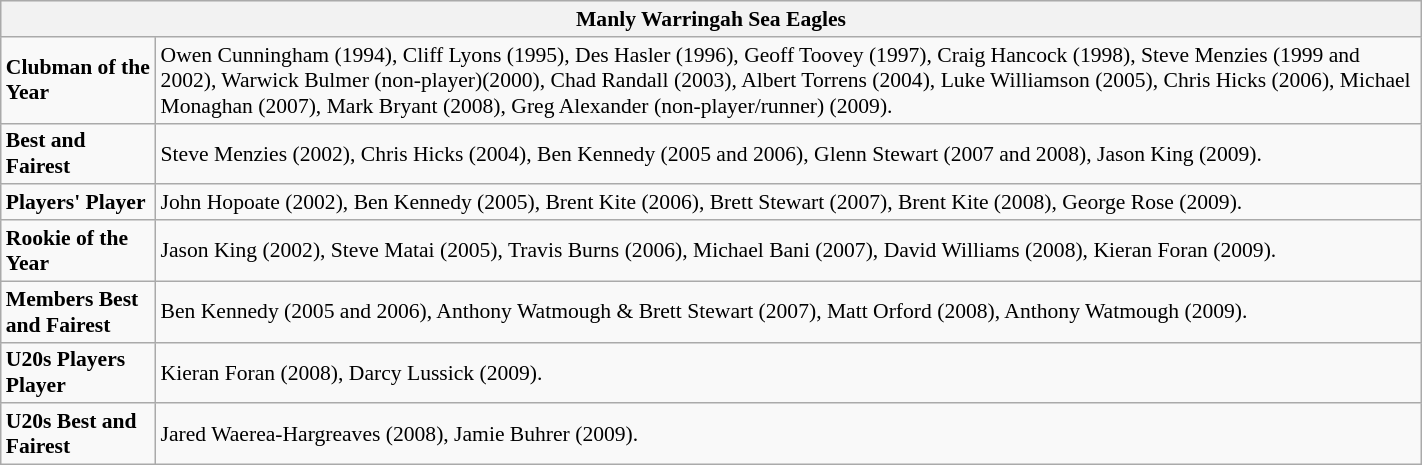<table class="wikitable" width="75%" style="font-size:90%">
<tr bgcolor="#efefef">
<th colspan=11>Manly Warringah Sea Eagles</th>
</tr>
<tr>
<td><strong>Clubman of the Year</strong> <td> Owen Cunningham (1994), Cliff Lyons (1995), Des Hasler (1996), Geoff Toovey (1997), Craig Hancock (1998), Steve Menzies (1999 and 2002), Warwick Bulmer (non-player)(2000), Chad Randall (2003), Albert Torrens (2004), Luke Williamson (2005), Chris Hicks (2006), Michael Monaghan (2007), Mark Bryant (2008), Greg Alexander (non-player/runner) (2009).</td>
</tr>
<tr>
<td><strong>Best and Fairest</strong> <td> Steve Menzies (2002), Chris Hicks (2004), Ben Kennedy (2005 and 2006), Glenn Stewart (2007 and 2008), Jason King (2009).</td>
</tr>
<tr>
<td><strong>Players' Player</strong> <td> John Hopoate (2002), Ben Kennedy (2005), Brent Kite (2006), Brett Stewart (2007), Brent Kite (2008), George Rose (2009).</td>
</tr>
<tr>
<td><strong>Rookie of the Year</strong> <td> Jason King (2002), Steve Matai (2005), Travis Burns (2006), Michael Bani (2007), David Williams (2008), Kieran Foran (2009).</td>
</tr>
<tr>
<td><strong>Members Best and Fairest</strong> <td> Ben Kennedy (2005 and 2006), Anthony Watmough & Brett Stewart (2007), Matt Orford (2008), Anthony Watmough (2009).</td>
</tr>
<tr>
<td><strong>U20s Players Player</strong> <td> Kieran Foran (2008), Darcy Lussick (2009).</td>
</tr>
<tr>
<td><strong>U20s Best and Fairest</strong> <td> Jared Waerea-Hargreaves (2008), Jamie Buhrer (2009).</td>
</tr>
</table>
